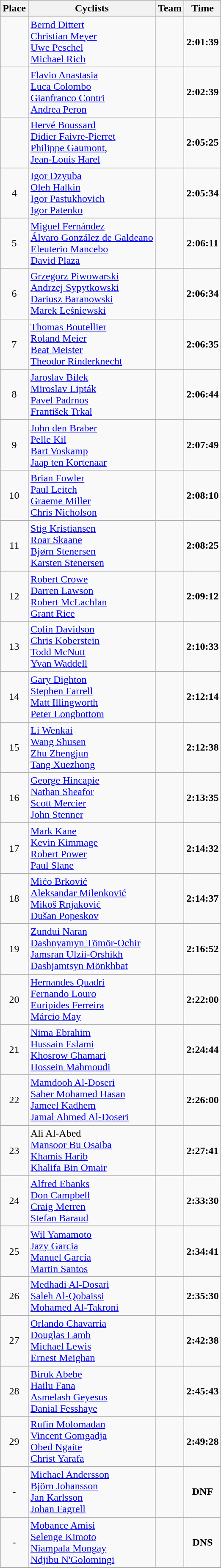<table class=wikitable style="text-align:center">
<tr>
<th>Place</th>
<th>Cyclists</th>
<th>Team</th>
<th>Time</th>
</tr>
<tr>
<td></td>
<td align=left><a href='#'>Bernd Dittert</a><br> <a href='#'>Christian Meyer</a><br><a href='#'>Uwe Peschel</a><br><a href='#'>Michael Rich</a></td>
<td></td>
<td><strong>2:01:39</strong></td>
</tr>
<tr>
<td></td>
<td align=left><a href='#'>Flavio Anastasia</a><br> <a href='#'>Luca Colombo</a><br> <a href='#'>Gianfranco Contri</a><br> <a href='#'>Andrea Peron</a></td>
<td></td>
<td><strong>2:02:39</strong></td>
</tr>
<tr>
<td></td>
<td align=left><a href='#'>Hervé Boussard</a><br><a href='#'>Didier Faivre-Pierret</a><br><a href='#'>Philippe Gaumont</a>,<br><a href='#'>Jean-Louis Harel</a></td>
<td></td>
<td><strong>2:05:25</strong></td>
</tr>
<tr>
<td>4</td>
<td align=left><a href='#'>Igor Dzyuba</a> <br> <a href='#'>Oleh Halkin</a> <br> <a href='#'>Igor Pastukhovich</a> <br> <a href='#'>Igor Patenko</a></td>
<td></td>
<td><strong>2:05:34</strong></td>
</tr>
<tr>
<td>5</td>
<td align=left><a href='#'>Miguel Fernández</a> <br> <a href='#'>Álvaro González de Galdeano</a> <br> <a href='#'>Eleuterio Mancebo</a> <br> <a href='#'>David Plaza</a></td>
<td></td>
<td><strong>2:06:11</strong></td>
</tr>
<tr>
<td>6</td>
<td align=left><a href='#'>Grzegorz Piwowarski</a> <br> <a href='#'>Andrzej Sypytkowski</a> <br> <a href='#'>Dariusz Baranowski</a> <br> <a href='#'>Marek Leśniewski</a></td>
<td></td>
<td><strong>2:06:34</strong></td>
</tr>
<tr>
<td>7</td>
<td align=left><a href='#'>Thomas Boutellier</a> <br> <a href='#'>Roland Meier</a> <br> <a href='#'>Beat Meister</a> <br> <a href='#'>Theodor Rinderknecht</a></td>
<td></td>
<td><strong>2:06:35</strong></td>
</tr>
<tr>
<td>8</td>
<td align=left><a href='#'>Jaroslav Bílek</a> <br> <a href='#'>Miroslav Lipták</a> <br> <a href='#'>Pavel Padrnos</a> <br> <a href='#'>František Trkal</a></td>
<td></td>
<td><strong>2:06:44</strong></td>
</tr>
<tr>
<td>9</td>
<td align=left><a href='#'>John den Braber</a> <br> <a href='#'>Pelle Kil</a> <br> <a href='#'>Bart Voskamp</a> <br> <a href='#'>Jaap ten Kortenaar</a></td>
<td></td>
<td><strong>2:07:49</strong></td>
</tr>
<tr>
<td>10</td>
<td align=left><a href='#'>Brian Fowler</a> <br> <a href='#'>Paul Leitch</a> <br> <a href='#'>Graeme Miller</a> <br> <a href='#'>Chris Nicholson</a></td>
<td></td>
<td><strong>2:08:10</strong></td>
</tr>
<tr>
<td>11</td>
<td align=left><a href='#'>Stig Kristiansen</a> <br> <a href='#'>Roar Skaane</a> <br> <a href='#'>Bjørn Stenersen</a> <br> <a href='#'>Karsten Stenersen</a></td>
<td></td>
<td><strong>2:08:25</strong></td>
</tr>
<tr>
<td>12</td>
<td align=left><a href='#'>Robert Crowe</a> <br> <a href='#'>Darren Lawson</a> <br> <a href='#'>Robert McLachlan</a> <br> <a href='#'>Grant Rice</a></td>
<td></td>
<td><strong>2:09:12</strong></td>
</tr>
<tr>
<td>13</td>
<td align=left><a href='#'>Colin Davidson</a> <br> <a href='#'>Chris Koberstein</a> <br> <a href='#'>Todd McNutt</a> <br> <a href='#'>Yvan Waddell</a></td>
<td></td>
<td><strong>2:10:33</strong></td>
</tr>
<tr>
<td>14</td>
<td align=left><a href='#'>Gary Dighton</a> <br> <a href='#'>Stephen Farrell</a> <br> <a href='#'>Matt Illingworth</a> <br> <a href='#'>Peter Longbottom</a></td>
<td></td>
<td><strong>2:12:14</strong></td>
</tr>
<tr>
<td>15</td>
<td align=left><a href='#'>Li Wenkai</a> <br> <a href='#'>Wang Shusen</a> <br> <a href='#'>Zhu Zhengjun</a> <br> <a href='#'>Tang Xuezhong</a></td>
<td></td>
<td><strong>2:12:38</strong></td>
</tr>
<tr>
<td>16</td>
<td align=left><a href='#'>George Hincapie</a> <br> <a href='#'>Nathan Sheafor</a> <br> <a href='#'>Scott Mercier</a> <br> <a href='#'>John Stenner</a></td>
<td></td>
<td><strong>2:13:35</strong></td>
</tr>
<tr>
<td>17</td>
<td align=left><a href='#'>Mark Kane</a> <br> <a href='#'>Kevin Kimmage</a> <br> <a href='#'>Robert Power</a> <br> <a href='#'>Paul Slane</a></td>
<td></td>
<td><strong>2:14:32</strong></td>
</tr>
<tr>
<td>18</td>
<td align=left><a href='#'>Mićo Brković</a> <br> <a href='#'>Aleksandar Milenković</a> <br> <a href='#'>Mikoš Rnjaković</a> <br> <a href='#'>Dušan Popeskov</a></td>
<td></td>
<td><strong>2:14:37</strong></td>
</tr>
<tr>
<td>19</td>
<td align=left><a href='#'>Zundui Naran</a> <br> <a href='#'>Dashnyamyn Tömör-Ochir</a> <br> <a href='#'>Jamsran Ulzii-Orshikh</a> <br> <a href='#'>Dashjamtsyn Mönkhbat</a></td>
<td></td>
<td><strong>2:16:52</strong></td>
</tr>
<tr>
<td>20</td>
<td align=left><a href='#'>Hernandes Quadri</a> <br> <a href='#'>Fernando Louro</a> <br> <a href='#'>Euripides Ferreira</a> <br> <a href='#'>Márcio May</a></td>
<td></td>
<td><strong>2:22:00</strong></td>
</tr>
<tr>
<td>21</td>
<td align=left><a href='#'>Nima Ebrahim</a> <br> <a href='#'>Hussain Eslami</a> <br> <a href='#'>Khosrow Ghamari</a> <br> <a href='#'>Hossein Mahmoudi</a></td>
<td></td>
<td><strong>2:24:44</strong></td>
</tr>
<tr>
<td>22</td>
<td align=left><a href='#'>Mamdooh Al-Doseri</a> <br> <a href='#'>Saber Mohamed Hasan</a> <br> <a href='#'>Jameel Kadhem</a> <br> <a href='#'>Jamal Ahmed Al-Doseri</a></td>
<td></td>
<td><strong>2:26:00</strong></td>
</tr>
<tr>
<td>23</td>
<td align=left>Ali Al-Abed <br> <a href='#'>Mansoor Bu Osaiba</a> <br> <a href='#'>Khamis Harib</a> <br> <a href='#'>Khalifa Bin Omair</a></td>
<td></td>
<td><strong>2:27:41</strong></td>
</tr>
<tr>
<td>24</td>
<td align=left><a href='#'>Alfred Ebanks</a> <br> <a href='#'>Don Campbell</a> <br> <a href='#'>Craig Merren</a> <br> <a href='#'>Stefan Baraud</a></td>
<td></td>
<td><strong>2:33:30</strong></td>
</tr>
<tr>
<td>25</td>
<td align=left><a href='#'>Wil Yamamoto</a> <br> <a href='#'>Jazy Garcia</a> <br> <a href='#'>Manuel García</a> <br> <a href='#'>Martin Santos</a></td>
<td></td>
<td><strong>2:34:41</strong></td>
</tr>
<tr>
<td>26</td>
<td align=left><a href='#'>Medhadi Al-Dosari</a> <br> <a href='#'>Saleh Al-Qobaissi</a> <br> <a href='#'>Mohamed Al-Takroni</a></td>
<td></td>
<td><strong>2:35:30</strong></td>
</tr>
<tr>
<td>27</td>
<td align=left><a href='#'>Orlando Chavarria</a> <br> <a href='#'>Douglas Lamb</a> <br> <a href='#'>Michael Lewis</a> <br> <a href='#'>Ernest Meighan</a></td>
<td></td>
<td><strong>2:42:38</strong></td>
</tr>
<tr>
<td>28</td>
<td align=left><a href='#'>Biruk Abebe</a> <br> <a href='#'>Hailu Fana</a> <br> <a href='#'>Asmelash Geyesus</a> <br> <a href='#'>Danial Fesshaye</a></td>
<td></td>
<td><strong>2:45:43</strong></td>
</tr>
<tr>
<td>29</td>
<td align=left><a href='#'>Rufin Molomadan</a> <br> <a href='#'>Vincent Gomgadja</a> <br> <a href='#'>Obed Ngaite</a> <br> <a href='#'>Christ Yarafa</a></td>
<td></td>
<td><strong>2:49:28</strong></td>
</tr>
<tr>
<td>-</td>
<td align=left><a href='#'>Michael Andersson</a> <br> <a href='#'>Björn Johansson</a> <br> <a href='#'>Jan Karlsson</a> <br> <a href='#'>Johan Fagrell</a></td>
<td></td>
<td><strong>DNF</strong></td>
</tr>
<tr>
<td>-</td>
<td align=left><a href='#'>Mobance Amisi</a> <br> <a href='#'>Selenge Kimoto</a> <br> <a href='#'>Niampala Mongay</a> <br> <a href='#'>Ndjibu N'Golomingi</a></td>
<td></td>
<td><strong>DNS</strong></td>
</tr>
<tr>
</tr>
</table>
